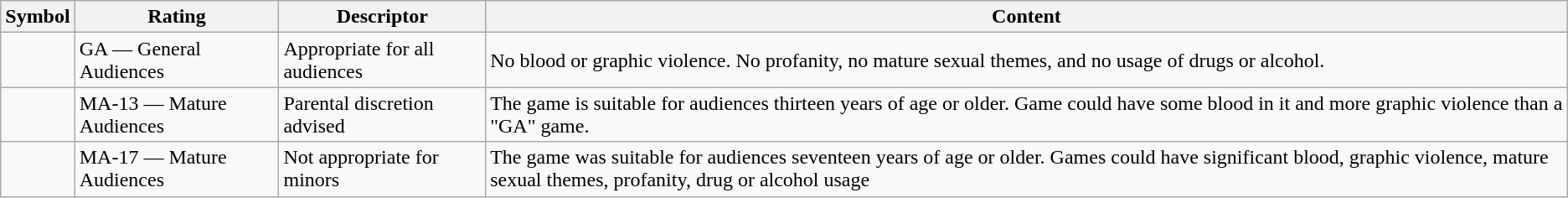<table class="wikitable">
<tr>
<th>Symbol</th>
<th>Rating</th>
<th>Descriptor</th>
<th>Content</th>
</tr>
<tr>
<td></td>
<td>GA — General Audiences</td>
<td>Appropriate for all audiences</td>
<td>No blood or graphic violence. No profanity, no mature sexual themes, and no usage of drugs or alcohol.</td>
</tr>
<tr>
<td></td>
<td>MA-13 — Mature Audiences</td>
<td>Parental discretion advised</td>
<td>The game is suitable for audiences thirteen years of age or older. Game could have some blood in it and more graphic violence than a "GA" game.</td>
</tr>
<tr>
<td></td>
<td>MA-17 — Mature Audiences</td>
<td>Not appropriate for minors</td>
<td>The game was suitable for audiences seventeen years of age or older. Games could have significant blood, graphic violence, mature sexual themes, profanity, drug or alcohol usage</td>
</tr>
</table>
